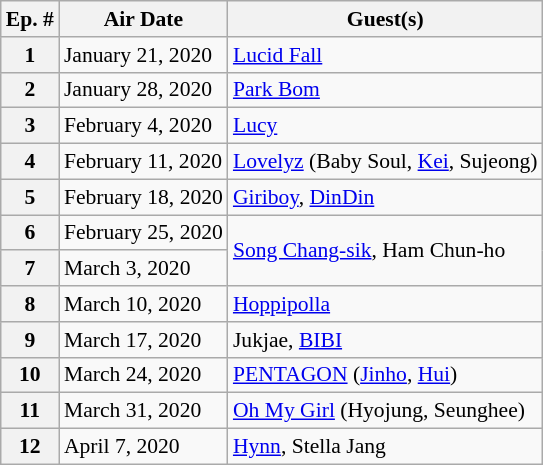<table class="wikitable" style = "font-size: 90%;">
<tr>
<th>Ep. #</th>
<th>Air Date</th>
<th>Guest(s)</th>
</tr>
<tr>
<th>1</th>
<td>January 21, 2020</td>
<td><a href='#'>Lucid Fall</a></td>
</tr>
<tr>
<th>2</th>
<td>January 28, 2020</td>
<td><a href='#'>Park Bom</a></td>
</tr>
<tr>
<th>3</th>
<td>February 4, 2020</td>
<td><a href='#'>Lucy</a></td>
</tr>
<tr>
<th>4</th>
<td>February 11, 2020</td>
<td><a href='#'>Lovelyz</a> (Baby Soul, <a href='#'>Kei</a>, Sujeong)</td>
</tr>
<tr>
<th>5</th>
<td>February 18, 2020</td>
<td><a href='#'>Giriboy</a>, <a href='#'>DinDin</a></td>
</tr>
<tr>
<th>6</th>
<td>February 25, 2020</td>
<td rowspan="2"><a href='#'>Song Chang-sik</a>, Ham Chun-ho</td>
</tr>
<tr>
<th>7</th>
<td>March 3, 2020</td>
</tr>
<tr>
<th>8</th>
<td>March 10, 2020</td>
<td><a href='#'>Hoppipolla</a></td>
</tr>
<tr>
<th>9</th>
<td>March 17, 2020</td>
<td>Jukjae, <a href='#'>BIBI</a></td>
</tr>
<tr>
<th>10</th>
<td>March 24, 2020</td>
<td><a href='#'>PENTAGON</a> (<a href='#'>Jinho</a>, <a href='#'>Hui</a>)</td>
</tr>
<tr>
<th>11</th>
<td>March 31, 2020</td>
<td><a href='#'>Oh My Girl</a> (Hyojung, Seunghee)</td>
</tr>
<tr>
<th>12</th>
<td>April 7, 2020</td>
<td><a href='#'>Hynn</a>, Stella Jang</td>
</tr>
</table>
